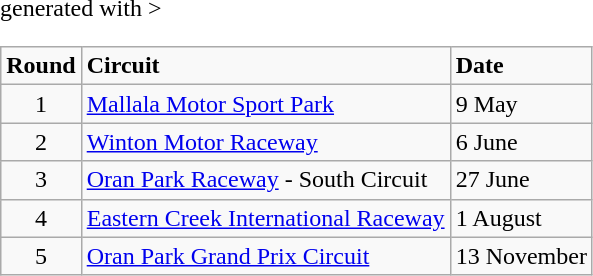<table class="wikitable" <hiddentext>generated with >
<tr style="font-weight:bold">
<td height="14" align="center">Round</td>
<td>Circuit</td>
<td>Date</td>
</tr>
<tr>
<td height="14" align="center">1</td>
<td><a href='#'>Mallala Motor Sport Park</a></td>
<td>9 May</td>
</tr>
<tr>
<td height="14" align="center">2</td>
<td><a href='#'>Winton Motor Raceway</a></td>
<td>6 June</td>
</tr>
<tr>
<td height="14" align="center">3</td>
<td><a href='#'>Oran Park Raceway</a> - South Circuit</td>
<td>27 June</td>
</tr>
<tr>
<td height="14" align="center">4</td>
<td><a href='#'>Eastern Creek International Raceway</a></td>
<td>1 August</td>
</tr>
<tr>
<td height="14" align="center">5</td>
<td><a href='#'>Oran Park Grand Prix Circuit</a></td>
<td>13 November</td>
</tr>
</table>
